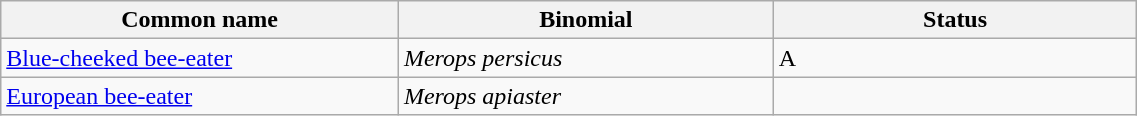<table width=60% class="wikitable">
<tr>
<th width=35%>Common name</th>
<th width=33%>Binomial</th>
<th width=32%>Status</th>
</tr>
<tr>
<td><a href='#'>Blue-cheeked bee-eater</a></td>
<td><em>Merops persicus</em></td>
<td>A</td>
</tr>
<tr>
<td><a href='#'>European bee-eater</a></td>
<td><em>Merops apiaster</em></td>
<td></td>
</tr>
</table>
